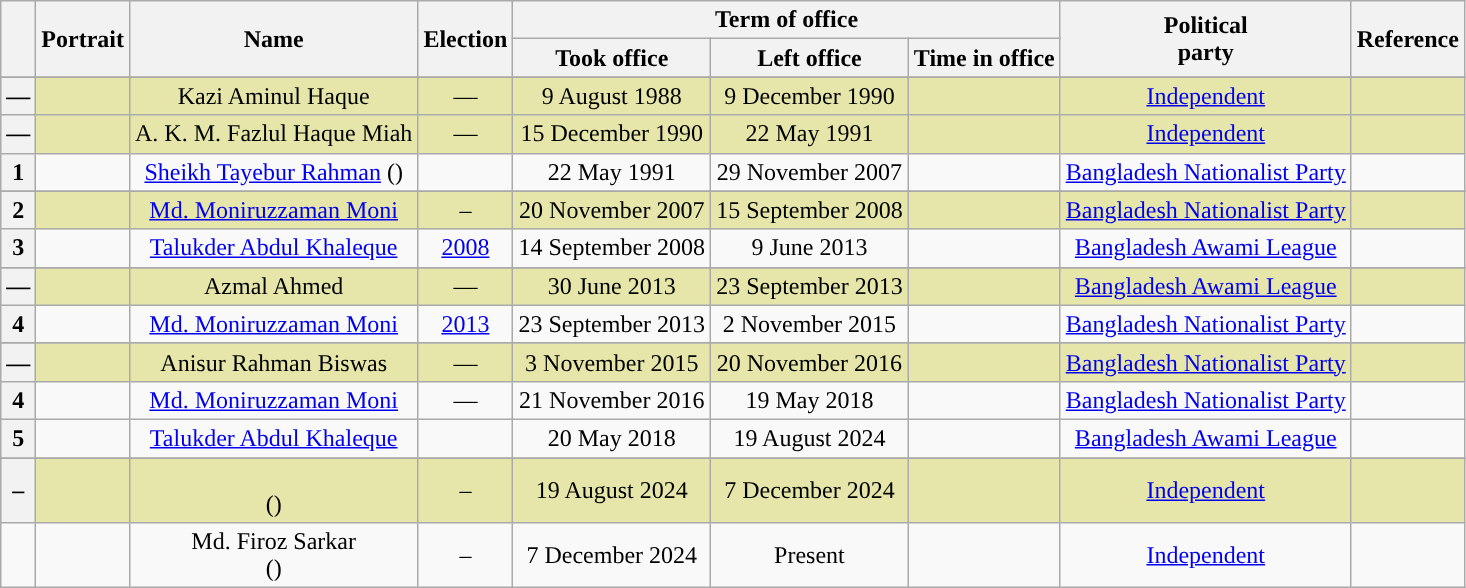<table class="wikitable" style="text-align:center">
<tr>
<th rowspan="2"></th>
<th rowspan="2">Portrait</th>
<th rowspan="2">Name<br></th>
<th rowspan="2">Election</th>
<th colspan="3"><strong>Term of office</strong></th>
<th rowspan="2"><strong>Political<br> party</strong></th>
<th rowspan="2"><strong>Reference</strong></th>
</tr>
<tr>
<th><strong>Took office</strong></th>
<th><strong>Left office</strong></th>
<th><strong>Time in office</strong></th>
</tr>
<tr>
</tr>
<tr style="background:#e6e6aa;">
<th style="background:">—</th>
<td align=center></td>
<td>Kazi Aminul Haque</td>
<td>—</td>
<td align=center>9 August 1988</td>
<td align=center>9 December 1990</td>
<td></td>
<td><a href='#'>Independent</a></td>
<td></td>
</tr>
<tr style="background:#e6e6aa;">
<th style="background:">—</th>
<td align=center></td>
<td>A. K. M. Fazlul Haque Miah</td>
<td>—</td>
<td align=center>15 December 1990</td>
<td align=center>22 May 1991</td>
<td></td>
<td><a href='#'>Independent</a></td>
<td></td>
</tr>
<tr>
<th style="background:">1</th>
<td align=center></td>
<td><a href='#'>Sheikh Tayebur Rahman</a> ()</td>
<td></td>
<td align=center>22 May 1991</td>
<td align=center>29 November 2007</td>
<td></td>
<td><a href='#'>Bangladesh Nationalist Party</a></td>
<td></td>
</tr>
<tr>
</tr>
<tr style="background:#e6e6aa;">
<th style="background:">2</th>
<td align=center></td>
<td><a href='#'>Md. Moniruzzaman Moni</a></td>
<td>–</td>
<td align=center>20 November 2007</td>
<td align=center>15 September 2008</td>
<td></td>
<td><a href='#'>Bangladesh Nationalist Party</a></td>
<td></td>
</tr>
<tr>
<th style="background:">3</th>
<td align=center></td>
<td><a href='#'>Talukder Abdul Khaleque</a></td>
<td><a href='#'>2008</a></td>
<td align=center>14 September 2008</td>
<td align=center>9 June 2013</td>
<td></td>
<td><a href='#'>Bangladesh Awami League</a></td>
<td></td>
</tr>
<tr>
</tr>
<tr style="background:#e6e6aa;">
<th style="background:">—</th>
<td align=center></td>
<td>Azmal Ahmed</td>
<td>—</td>
<td align=center>30 June 2013</td>
<td align=center>23 September 2013</td>
<td></td>
<td><a href='#'>Bangladesh Awami League</a></td>
<td></td>
</tr>
<tr>
<th style="background:">4</th>
<td align=center></td>
<td><a href='#'>Md. Moniruzzaman Moni</a></td>
<td><a href='#'>2013</a></td>
<td align=center>23 September 2013</td>
<td align=center>2 November 2015</td>
<td></td>
<td><a href='#'>Bangladesh Nationalist Party</a></td>
<td></td>
</tr>
<tr>
</tr>
<tr style="background:#e6e6aa;">
<th style="background:">—</th>
<td align=center></td>
<td>Anisur Rahman Biswas</td>
<td>—</td>
<td align=center>3 November 2015</td>
<td align=center>20 November 2016</td>
<td></td>
<td><a href='#'>Bangladesh Nationalist Party</a></td>
<td></td>
</tr>
<tr>
<th style="background:">4</th>
<td align=center></td>
<td><a href='#'>Md. Moniruzzaman Moni</a></td>
<td>—</td>
<td align=center>21 November 2016</td>
<td align=center>19 May 2018</td>
<td></td>
<td><a href='#'>Bangladesh Nationalist Party</a></td>
<td></td>
</tr>
<tr>
<th style="background:">5</th>
<td align=center></td>
<td><a href='#'>Talukder Abdul Khaleque</a></td>
<td></td>
<td align=center>20 May 2018</td>
<td align=center>19 August 2024</td>
<td></td>
<td><a href='#'>Bangladesh Awami League</a></td>
<td></td>
</tr>
<tr>
</tr>
<tr style="background:#e6e6aa;">
<th style="background:">–</th>
<td align=center></td>
<td><br>()</td>
<td>–</td>
<td align=center>19 August 2024</td>
<td align=center>7 December 2024</td>
<td></td>
<td><a href='#'>Independent</a></td>
<td></td>
</tr>
<tr>
<td></td>
<td align="center"></td>
<td>Md. Firoz Sarkar<br>()</td>
<td>–</td>
<td align="center">7 December 2024</td>
<td align="center">Present</td>
<td></td>
<td><a href='#'>Independent</a></td>
<td></td>
</tr>
</table>
